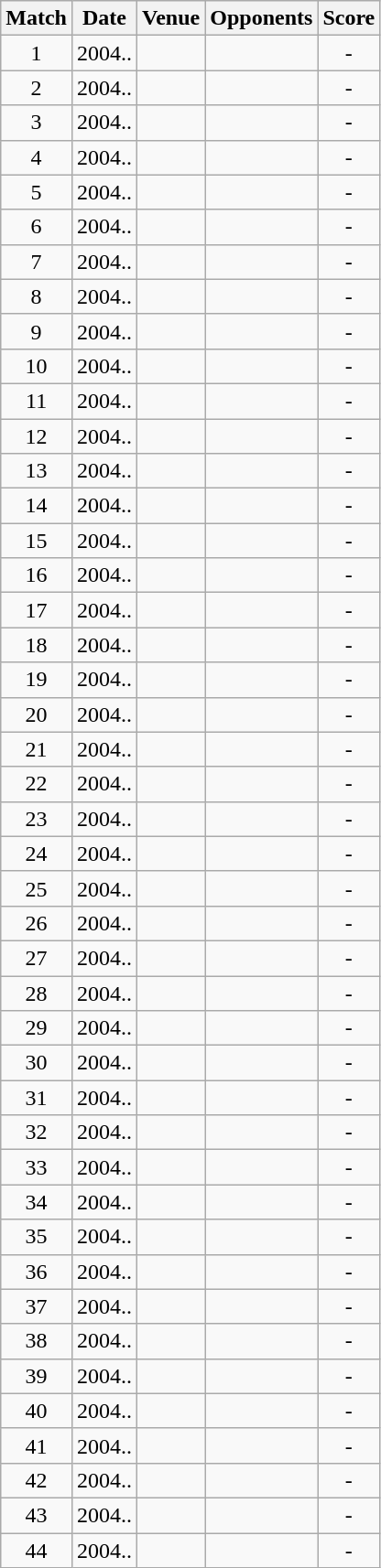<table class="wikitable" style="text-align:center;">
<tr>
<th>Match</th>
<th>Date</th>
<th>Venue</th>
<th>Opponents</th>
<th>Score</th>
</tr>
<tr>
<td>1</td>
<td>2004..</td>
<td></td>
<td></td>
<td>-</td>
</tr>
<tr>
<td>2</td>
<td>2004..</td>
<td></td>
<td></td>
<td>-</td>
</tr>
<tr>
<td>3</td>
<td>2004..</td>
<td></td>
<td></td>
<td>-</td>
</tr>
<tr>
<td>4</td>
<td>2004..</td>
<td></td>
<td></td>
<td>-</td>
</tr>
<tr>
<td>5</td>
<td>2004..</td>
<td></td>
<td></td>
<td>-</td>
</tr>
<tr>
<td>6</td>
<td>2004..</td>
<td></td>
<td></td>
<td>-</td>
</tr>
<tr>
<td>7</td>
<td>2004..</td>
<td></td>
<td></td>
<td>-</td>
</tr>
<tr>
<td>8</td>
<td>2004..</td>
<td></td>
<td></td>
<td>-</td>
</tr>
<tr>
<td>9</td>
<td>2004..</td>
<td></td>
<td></td>
<td>-</td>
</tr>
<tr>
<td>10</td>
<td>2004..</td>
<td></td>
<td></td>
<td>-</td>
</tr>
<tr>
<td>11</td>
<td>2004..</td>
<td></td>
<td></td>
<td>-</td>
</tr>
<tr>
<td>12</td>
<td>2004..</td>
<td></td>
<td></td>
<td>-</td>
</tr>
<tr>
<td>13</td>
<td>2004..</td>
<td></td>
<td></td>
<td>-</td>
</tr>
<tr>
<td>14</td>
<td>2004..</td>
<td></td>
<td></td>
<td>-</td>
</tr>
<tr>
<td>15</td>
<td>2004..</td>
<td></td>
<td></td>
<td>-</td>
</tr>
<tr>
<td>16</td>
<td>2004..</td>
<td></td>
<td></td>
<td>-</td>
</tr>
<tr>
<td>17</td>
<td>2004..</td>
<td></td>
<td></td>
<td>-</td>
</tr>
<tr>
<td>18</td>
<td>2004..</td>
<td></td>
<td></td>
<td>-</td>
</tr>
<tr>
<td>19</td>
<td>2004..</td>
<td></td>
<td></td>
<td>-</td>
</tr>
<tr>
<td>20</td>
<td>2004..</td>
<td></td>
<td></td>
<td>-</td>
</tr>
<tr>
<td>21</td>
<td>2004..</td>
<td></td>
<td></td>
<td>-</td>
</tr>
<tr>
<td>22</td>
<td>2004..</td>
<td></td>
<td></td>
<td>-</td>
</tr>
<tr>
<td>23</td>
<td>2004..</td>
<td></td>
<td></td>
<td>-</td>
</tr>
<tr>
<td>24</td>
<td>2004..</td>
<td></td>
<td></td>
<td>-</td>
</tr>
<tr>
<td>25</td>
<td>2004..</td>
<td></td>
<td></td>
<td>-</td>
</tr>
<tr>
<td>26</td>
<td>2004..</td>
<td></td>
<td></td>
<td>-</td>
</tr>
<tr>
<td>27</td>
<td>2004..</td>
<td></td>
<td></td>
<td>-</td>
</tr>
<tr>
<td>28</td>
<td>2004..</td>
<td></td>
<td></td>
<td>-</td>
</tr>
<tr>
<td>29</td>
<td>2004..</td>
<td></td>
<td></td>
<td>-</td>
</tr>
<tr>
<td>30</td>
<td>2004..</td>
<td></td>
<td></td>
<td>-</td>
</tr>
<tr>
<td>31</td>
<td>2004..</td>
<td></td>
<td></td>
<td>-</td>
</tr>
<tr>
<td>32</td>
<td>2004..</td>
<td></td>
<td></td>
<td>-</td>
</tr>
<tr>
<td>33</td>
<td>2004..</td>
<td></td>
<td></td>
<td>-</td>
</tr>
<tr>
<td>34</td>
<td>2004..</td>
<td></td>
<td></td>
<td>-</td>
</tr>
<tr>
<td>35</td>
<td>2004..</td>
<td></td>
<td></td>
<td>-</td>
</tr>
<tr>
<td>36</td>
<td>2004..</td>
<td></td>
<td></td>
<td>-</td>
</tr>
<tr>
<td>37</td>
<td>2004..</td>
<td></td>
<td></td>
<td>-</td>
</tr>
<tr>
<td>38</td>
<td>2004..</td>
<td></td>
<td></td>
<td>-</td>
</tr>
<tr>
<td>39</td>
<td>2004..</td>
<td></td>
<td></td>
<td>-</td>
</tr>
<tr>
<td>40</td>
<td>2004..</td>
<td></td>
<td></td>
<td>-</td>
</tr>
<tr>
<td>41</td>
<td>2004..</td>
<td></td>
<td></td>
<td>-</td>
</tr>
<tr>
<td>42</td>
<td>2004..</td>
<td></td>
<td></td>
<td>-</td>
</tr>
<tr>
<td>43</td>
<td>2004..</td>
<td></td>
<td></td>
<td>-</td>
</tr>
<tr>
<td>44</td>
<td>2004..</td>
<td></td>
<td></td>
<td>-</td>
</tr>
</table>
